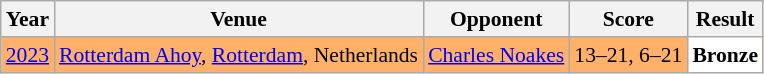<table class="sortable wikitable" style="font-size: 90%;">
<tr>
<th>Year</th>
<th>Venue</th>
<th>Opponent</th>
<th>Score</th>
<th>Result</th>
</tr>
<tr style="background:#FFB069">
<td align="center"><a href='#'>2023</a></td>
<td align="left"><a href='#'>Rotterdam Ahoy</a>, <a href='#'>Rotterdam</a>, Netherlands</td>
<td align="left"> <a href='#'>Charles Noakes</a></td>
<td align="left">13–21, 6–21</td>
<td style="text-align:left; background:white"> <strong>Bronze</strong></td>
</tr>
</table>
